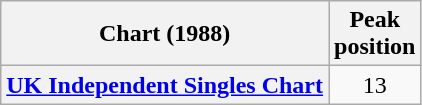<table class="wikitable plainrowheaders" style="text-align:center">
<tr>
<th>Chart (1988)</th>
<th>Peak<br>position</th>
</tr>
<tr>
<th scope="row"><a href='#'>UK Independent Singles Chart</a></th>
<td style="text-align:center;">13</td>
</tr>
</table>
